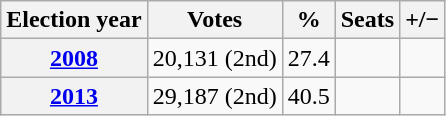<table class=wikitable style="border:1px #AAAAFF solid">
<tr>
<th>Election year</th>
<th>Votes</th>
<th>%</th>
<th>Seats</th>
<th>+/−</th>
</tr>
<tr>
<th><a href='#'>2008</a></th>
<td>20,131 (2nd)</td>
<td>27.4</td>
<td></td>
<td></td>
</tr>
<tr>
<th><a href='#'>2013</a></th>
<td>29,187 (2nd)</td>
<td>40.5</td>
<td></td>
<td></td>
</tr>
</table>
